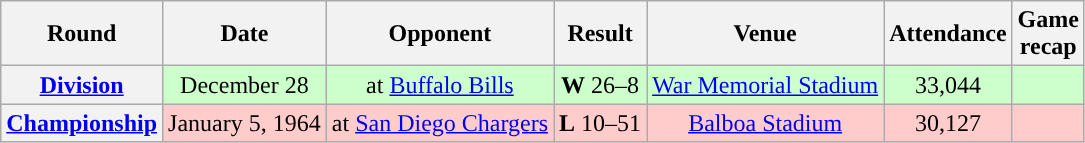<table class="wikitable" style="text-align:center">
<tr>
<th>Round</th>
<th>Date</th>
<th>Opponent</th>
<th>Result</th>
<th>Venue</th>
<th>Attendance</th>
<th>Game<br>recap</th>
</tr>
<tr style="background:#cfc">
<th align=center><a href='#'>Division</a></th>
<td>December 28</td>
<td>at <a href='#'>Buffalo Bills</a></td>
<td><strong>W</strong> 26–8</td>
<td><a href='#'>War Memorial Stadium</a></td>
<td>33,044</td>
<td></td>
</tr>
<tr style="background:#fcc">
<th><a href='#'>Championship</a></th>
<td>January 5, 1964</td>
<td>at <a href='#'>San Diego Chargers</a></td>
<td><strong>L</strong> 10–51</td>
<td><a href='#'>Balboa Stadium</a></td>
<td>30,127</td>
<td></td>
</tr>
</table>
